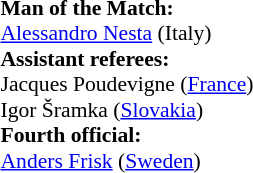<table style="width:100%; font-size:90%;">
<tr>
<td><br><strong>Man of the Match:</strong>
<br><a href='#'>Alessandro Nesta</a> (Italy)<br><strong>Assistant referees:</strong>
<br>Jacques Poudevigne (<a href='#'>France</a>)
<br>Igor Šramka (<a href='#'>Slovakia</a>)
<br><strong>Fourth official:</strong>
<br><a href='#'>Anders Frisk</a> (<a href='#'>Sweden</a>)</td>
</tr>
</table>
